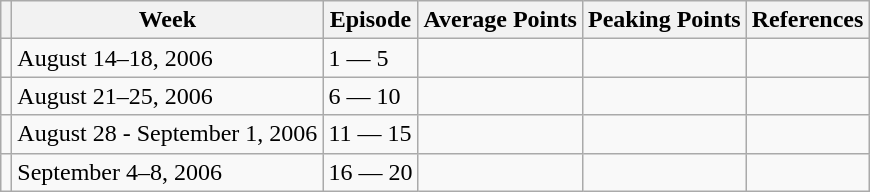<table class="wikitable">
<tr>
<th></th>
<th>Week</th>
<th>Episode</th>
<th>Average Points</th>
<th>Peaking Points</th>
<th>References</th>
</tr>
<tr>
<td></td>
<td>August 14–18, 2006</td>
<td>1 — 5</td>
<td></td>
<td></td>
<td></td>
</tr>
<tr>
<td></td>
<td>August 21–25, 2006</td>
<td>6 — 10</td>
<td></td>
<td></td>
<td></td>
</tr>
<tr>
<td></td>
<td>August 28 - September 1, 2006</td>
<td>11 — 15</td>
<td></td>
<td></td>
<td></td>
</tr>
<tr>
<td></td>
<td>September 4–8, 2006</td>
<td>16 — 20</td>
<td></td>
<td></td>
<td></td>
</tr>
</table>
